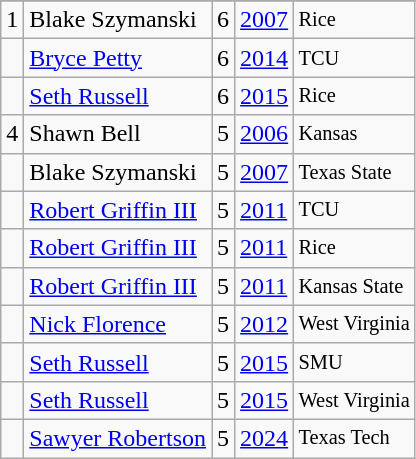<table class="wikitable">
<tr>
</tr>
<tr>
<td>1</td>
<td>Blake Szymanski</td>
<td>6</td>
<td><a href='#'>2007</a></td>
<td style="font-size:85%;">Rice</td>
</tr>
<tr>
<td></td>
<td><a href='#'>Bryce Petty</a></td>
<td>6</td>
<td><a href='#'>2014</a></td>
<td style="font-size:85%;">TCU</td>
</tr>
<tr>
<td></td>
<td><a href='#'>Seth Russell</a></td>
<td>6</td>
<td><a href='#'>2015</a></td>
<td style="font-size:85%;">Rice</td>
</tr>
<tr>
<td>4</td>
<td>Shawn Bell</td>
<td>5</td>
<td><a href='#'>2006</a></td>
<td style="font-size:85%;">Kansas</td>
</tr>
<tr>
<td></td>
<td>Blake Szymanski</td>
<td>5</td>
<td><a href='#'>2007</a></td>
<td style="font-size:85%;">Texas State</td>
</tr>
<tr>
<td></td>
<td><a href='#'>Robert Griffin III</a></td>
<td>5</td>
<td><a href='#'>2011</a></td>
<td style="font-size:85%;">TCU</td>
</tr>
<tr>
<td></td>
<td><a href='#'>Robert Griffin III</a></td>
<td>5</td>
<td><a href='#'>2011</a></td>
<td style="font-size:85%;">Rice</td>
</tr>
<tr>
<td></td>
<td><a href='#'>Robert Griffin III</a></td>
<td>5</td>
<td><a href='#'>2011</a></td>
<td style="font-size:85%;">Kansas State</td>
</tr>
<tr>
<td></td>
<td><a href='#'>Nick Florence</a></td>
<td>5</td>
<td><a href='#'>2012</a></td>
<td style="font-size:85%;">West Virginia</td>
</tr>
<tr>
<td></td>
<td><a href='#'>Seth Russell</a></td>
<td>5</td>
<td><a href='#'>2015</a></td>
<td style="font-size:85%;">SMU</td>
</tr>
<tr>
<td></td>
<td><a href='#'>Seth Russell</a></td>
<td>5</td>
<td><a href='#'>2015</a></td>
<td style="font-size:85%;">West Virginia</td>
</tr>
<tr>
<td></td>
<td><a href='#'>Sawyer Robertson</a></td>
<td>5</td>
<td><a href='#'>2024</a></td>
<td style="font-size:85%;">Texas Tech</td>
</tr>
</table>
